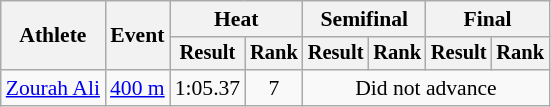<table class="wikitable" style="font-size:90%">
<tr>
<th rowspan="2">Athlete</th>
<th rowspan="2">Event</th>
<th colspan="2">Heat</th>
<th colspan="2">Semifinal</th>
<th colspan="2">Final</th>
</tr>
<tr style="font-size:95%">
<th>Result</th>
<th>Rank</th>
<th>Result</th>
<th>Rank</th>
<th>Result</th>
<th>Rank</th>
</tr>
<tr align=center>
<td align=left><a href='#'>Zourah Ali</a></td>
<td align=left><a href='#'>400 m</a></td>
<td>1:05.37</td>
<td>7</td>
<td colspan=4>Did not advance</td>
</tr>
</table>
